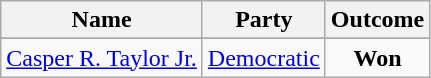<table class=wikitable style="text-align:center">
<tr>
<th>Name</th>
<th>Party</th>
<th>Outcome</th>
</tr>
<tr>
</tr>
<tr>
<td align=left><a href='#'>Casper R. Taylor Jr.</a></td>
<td><a href='#'>Democratic</a></td>
<td><strong>Won</strong></td>
</tr>
</table>
